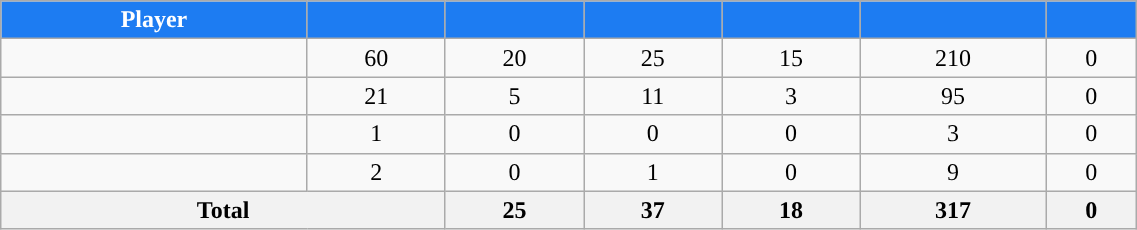<table class="wikitable sortable" style="width:60%; text-align:center;">
<tr>
<th style="color:white; background:#1D7CF2; ">Player</th>
<th style="color:white; background:#1D7CF2; "></th>
<th style="color:white; background:#1D7CF2; "></th>
<th style="color:white; background:#1D7CF2; "></th>
<th style="color:white; background:#1D7CF2; "></th>
<th style="color:white; background:#1D7CF2; "></th>
<th style="color:white; background:#1D7CF2; "></th>
</tr>
<tr>
<td></td>
<td>60</td>
<td>20</td>
<td>25</td>
<td>15</td>
<td>210</td>
<td>0</td>
</tr>
<tr>
<td></td>
<td>21</td>
<td>5</td>
<td>11</td>
<td>3</td>
<td>95</td>
<td>0</td>
</tr>
<tr>
<td></td>
<td>1</td>
<td>0</td>
<td>0</td>
<td>0</td>
<td>3</td>
<td>0</td>
</tr>
<tr>
<td></td>
<td>2</td>
<td>0</td>
<td>1</td>
<td>0</td>
<td>9</td>
<td>0</td>
</tr>
<tr class="sortbottom">
<th colspan=2>Total</th>
<th>25</th>
<th>37</th>
<th>18</th>
<th>317</th>
<th>0</th>
</tr>
</table>
